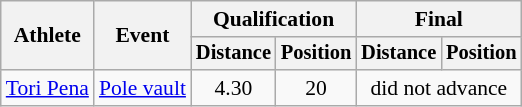<table class=wikitable style="font-size:90%">
<tr>
<th rowspan="2">Athlete</th>
<th rowspan="2">Event</th>
<th colspan="2">Qualification</th>
<th colspan="2">Final</th>
</tr>
<tr style="font-size:95%">
<th>Distance</th>
<th>Position</th>
<th>Distance</th>
<th>Position</th>
</tr>
<tr style=text-align:center>
<td style=text-align:left><a href='#'>Tori Pena</a></td>
<td style=text-align:left><a href='#'>Pole vault</a></td>
<td>4.30</td>
<td>20</td>
<td colspan="2">did not advance</td>
</tr>
</table>
